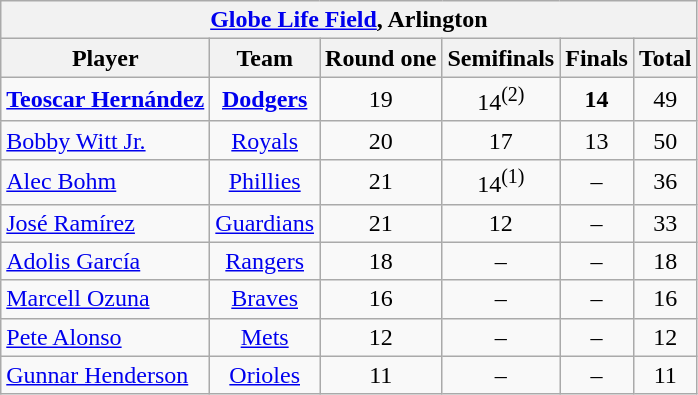<table class="wikitable" style="text-align:center;">
<tr>
<th colspan="6"><a href='#'>Globe Life Field</a>, Arlington</th>
</tr>
<tr>
<th>Player</th>
<th>Team</th>
<th>Round one</th>
<th>Semifinals</th>
<th>Finals</th>
<th>Total</th>
</tr>
<tr>
<td align="left"><strong><a href='#'>Teoscar Hernández</a></strong></td>
<td><strong><a href='#'>Dodgers</a></strong></td>
<td>19</td>
<td>14<sup>(2)</sup></td>
<td><strong>14</strong></td>
<td>49</td>
</tr>
<tr>
<td align="left"><a href='#'>Bobby Witt Jr.</a></td>
<td><a href='#'>Royals</a></td>
<td>20</td>
<td>17</td>
<td>13</td>
<td>50</td>
</tr>
<tr>
<td align="left"><a href='#'>Alec Bohm</a></td>
<td><a href='#'>Phillies</a></td>
<td>21</td>
<td>14<sup>(1)</sup></td>
<td>–</td>
<td>36</td>
</tr>
<tr>
<td align="left"><a href='#'>José Ramírez</a></td>
<td><a href='#'>Guardians</a></td>
<td>21</td>
<td>12</td>
<td>–</td>
<td>33</td>
</tr>
<tr>
<td align="left"><a href='#'>Adolis García</a></td>
<td><a href='#'>Rangers</a></td>
<td>18</td>
<td>–</td>
<td>–</td>
<td>18</td>
</tr>
<tr>
<td align="left"><a href='#'>Marcell Ozuna</a></td>
<td><a href='#'>Braves</a></td>
<td>16</td>
<td>–</td>
<td>–</td>
<td>16</td>
</tr>
<tr>
<td align="left"><a href='#'>Pete Alonso</a></td>
<td><a href='#'>Mets</a></td>
<td>12</td>
<td>–</td>
<td>–</td>
<td>12</td>
</tr>
<tr>
<td align="left"><a href='#'>Gunnar Henderson</a></td>
<td><a href='#'>Orioles</a></td>
<td>11</td>
<td>–</td>
<td>–</td>
<td>11</td>
</tr>
</table>
